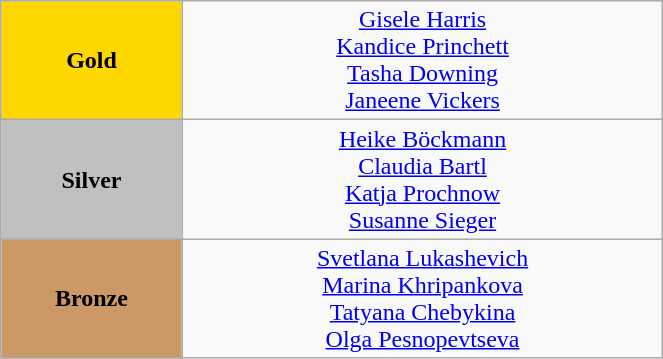<table class="wikitable" style="text-align:center; " width="35%">
<tr>
<td bgcolor="gold"><strong>Gold</strong></td>
<td><a href='#'>Gisele Harris</a><br><a href='#'>Kandice Princhett</a><br><a href='#'>Tasha Downing</a><br><a href='#'>Janeene Vickers</a><br>  <small><em></em></small></td>
</tr>
<tr>
<td bgcolor="silver"><strong>Silver</strong></td>
<td><a href='#'>Heike Böckmann</a><br><a href='#'>Claudia Bartl</a><br><a href='#'>Katja Prochnow</a><br><a href='#'>Susanne Sieger</a><br>  <small><em></em></small></td>
</tr>
<tr>
<td bgcolor="CC9966"><strong>Bronze</strong></td>
<td><a href='#'>Svetlana Lukashevich</a><br><a href='#'>Marina Khripankova</a><br><a href='#'>Tatyana Chebykina</a><br><a href='#'>Olga Pesnopevtseva</a><br>  <small><em></em></small></td>
</tr>
</table>
